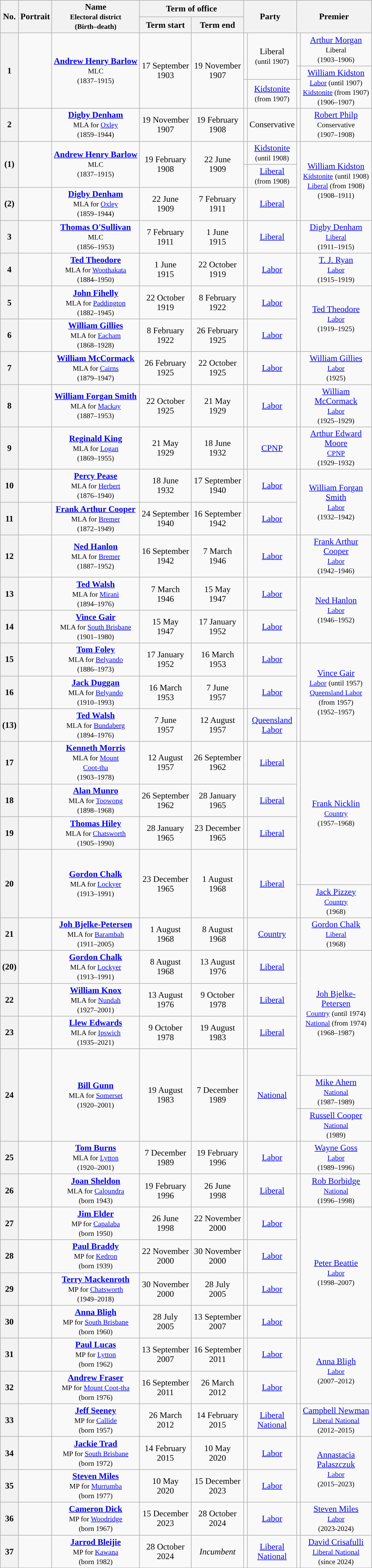<table class="wikitable" style="text-align:center">
<tr>
<th rowspan="2">No.</th>
<th rowspan="2" scope="col">Portrait</th>
<th rowspan="2" scope="col"  width="150px">Name<br><small>Electoral district<br>(Birth–death)</small></th>
<th colspan="2" scope="col">Term of office</th>
<th colspan="2" rowspan="2">Party</th>
<th colspan="2" rowspan="2">Premier</th>
</tr>
<tr>
<th width="90px">Term start</th>
<th width="90px">Term end</th>
</tr>
<tr>
<th rowspan="3" style="white-space: nowrap;">1</th>
<td rowspan="3" style="white-space: nowrap;"></td>
<td rowspan="3" style="white-space: nowrap;"><strong><a href='#'>Andrew Henry Barlow</a></strong><br><small>MLC</small><br><small>(1837–1915)</small></td>
<td rowspan="3" style="white-space: nowrap;">17 September<br>1903</td>
<td rowspan="3" style="white-space: nowrap;">19 November<br>1907</td>
<td rowspan="2" style="background:"></td>
<td rowspan="2" width="75px" style="white-space: nowrap;">Liberal<br><small>(until 1907)</small></td>
<td style="background:"></td>
<td width="125px" style="white-space: nowrap;"><a href='#'>Arthur Morgan</a><br><small>Liberal</small><br><small>(1903–1906)</small></td>
</tr>
<tr style="height:25px">
<td style="background:"></td>
<td rowspan="2"><a href='#'>William Kidston</a><br><small><a href='#'>Labor</a> (until 1907)<br><a href='#'>Kidstonite</a> (from 1907)</small><br><small>(1906–1907)</small></td>
</tr>
<tr>
<td style="background:"></td>
<td><a href='#'>Kidstonite</a><br><small>(from 1907)</small></td>
<td style="background:"></td>
</tr>
<tr>
<th>2</th>
<td></td>
<td><strong><a href='#'>Digby Denham</a></strong><br><small>MLA for <a href='#'>Oxley</a></small><br><small>(1859–1944)</small></td>
<td>19 November<br>1907</td>
<td>19 February<br>1908</td>
<td style="background:"></td>
<td>Conservative</td>
<td style="background:"></td>
<td><a href='#'>Robert Philp</a><br><small>Conservative</small><br><small>(1907–1908)</small></td>
</tr>
<tr>
<th rowspan="2">(1)</th>
<td rowspan="2"></td>
<td rowspan="2"><strong><a href='#'>Andrew Henry Barlow</a></strong><br><small>MLC</small><br><small>(1837–1915)</small></td>
<td rowspan="2">19 February<br>1908</td>
<td rowspan="2">22 June<br>1909</td>
<td style="background:"></td>
<td><a href='#'>Kidstonite</a><br><small>(until 1908)</small></td>
<td rowspan="3" style="background:"></td>
<td rowspan="3"><a href='#'>William Kidston</a><br><a href='#'><small>Kidstonite</small></a> <small>(until 1908)<br><a href='#'>Liberal</a> (from 1908)</small><br><small>(1908–1911)</small></td>
</tr>
<tr>
<td style="background:"></td>
<td><a href='#'>Liberal</a><br><small>(from 1908)</small></td>
</tr>
<tr>
<th>(2)</th>
<td></td>
<td><strong><a href='#'>Digby Denham</a></strong><br><small>MLA for <a href='#'>Oxley</a></small><br><small>(1859–1944)</small></td>
<td>22 June<br>1909</td>
<td>7 February<br>1911</td>
<td style="background:"></td>
<td><a href='#'>Liberal</a></td>
</tr>
<tr>
<th>3</th>
<td></td>
<td><strong><a href='#'>Thomas O'Sullivan</a></strong><br><small>MLC</small><br><small>(1856–1953)</small></td>
<td>7 February<br>1911</td>
<td>1 June<br>1915</td>
<td style="background:"></td>
<td><a href='#'>Liberal</a></td>
<td style="background:"></td>
<td><a href='#'>Digby Denham</a><br><a href='#'><small>Liberal</small></a><br><small>(1911–1915)</small></td>
</tr>
<tr>
<th>4</th>
<td></td>
<td><strong><a href='#'>Ted Theodore</a></strong><br><small>MLA for <a href='#'>Woothakata</a></small><br><small>(1884–1950)</small></td>
<td>1 June<br>1915</td>
<td>22 October<br>1919</td>
<td style="background:"></td>
<td><a href='#'>Labor</a></td>
<td style="background:"></td>
<td><a href='#'>T. J. Ryan</a><br><a href='#'><small>Labor</small></a><br><small>(1915–1919)</small></td>
</tr>
<tr>
<th>5</th>
<td></td>
<td><strong><a href='#'>John Fihelly</a></strong><br><small>MLA for <a href='#'>Paddington</a></small><br><small>(1882–1945)</small></td>
<td>22 October<br>1919</td>
<td>8 February<br>1922</td>
<td style="background:"></td>
<td><a href='#'>Labor</a></td>
<td rowspan="2" style="background:"></td>
<td rowspan="2"><a href='#'>Ted Theodore</a><br><a href='#'><small>Labor</small></a><br><small>(1919–1925)</small></td>
</tr>
<tr>
<th>6</th>
<td></td>
<td><a href='#'><strong>William Gillies</strong></a><br><small>MLA for <a href='#'>Eacham</a></small><br><small>(1868–1928)</small></td>
<td>8 February<br>1922</td>
<td>26 February<br>1925</td>
<td style="background:"></td>
<td><a href='#'>Labor</a></td>
</tr>
<tr>
<th>7</th>
<td></td>
<td><strong><a href='#'>William McCormack</a></strong><br><small>MLA for <a href='#'>Cairns</a></small><br><small>(1879–1947)</small></td>
<td>26 February<br>1925</td>
<td>22 October<br>1925</td>
<td style="background:"></td>
<td><a href='#'>Labor</a></td>
<td style="background:"></td>
<td><a href='#'>William Gillies</a><br><a href='#'><small>Labor</small></a><br><small>(1925)</small></td>
</tr>
<tr>
<th>8</th>
<td></td>
<td><strong><a href='#'>William Forgan Smith</a></strong><br><small>MLA for <a href='#'>Mackay</a></small><br><small>(1887–1953)</small></td>
<td>22 October<br>1925</td>
<td>21 May<br>1929</td>
<td style="background:"></td>
<td><a href='#'>Labor</a></td>
<td style="background:"></td>
<td><a href='#'>William McCormack</a><br><a href='#'><small>Labor</small></a><br><small>(1925–1929)</small></td>
</tr>
<tr>
<th>9</th>
<td></td>
<td><strong><a href='#'>Reginald King</a></strong><br><small>MLA for <a href='#'>Logan</a></small><br><small>(1869–1955)</small></td>
<td>21 May<br>1929</td>
<td>18 June<br>1932</td>
<td style="background:"></td>
<td><a href='#'>CPNP</a></td>
<td style="background:"></td>
<td><a href='#'>Arthur Edward Moore</a><br><a href='#'><small>CPNP</small></a><br><small>(1929–1932)</small></td>
</tr>
<tr>
<th>10</th>
<td></td>
<td><strong><a href='#'>Percy Pease</a></strong><br><small>MLA for <a href='#'>Herbert</a></small><br><small>(1876–1940)</small></td>
<td>18 June<br>1932</td>
<td>17 September<br>1940</td>
<td style="background:"></td>
<td><a href='#'>Labor</a></td>
<td rowspan="2" style="background:"></td>
<td rowspan="2"><a href='#'>William Forgan Smith</a><br><a href='#'><small>Labor</small></a><br><small>(1932–1942)</small></td>
</tr>
<tr>
<th>11</th>
<td></td>
<td><strong><a href='#'>Frank Arthur Cooper</a></strong><br><small>MLA for <a href='#'>Bremer</a></small><br><small>(1872–1949)</small></td>
<td>24 September<br>1940</td>
<td>16 September<br>1942</td>
<td style="background:"></td>
<td><a href='#'>Labor</a></td>
</tr>
<tr>
<th>12</th>
<td></td>
<td><a href='#'><strong>Ned Hanlon</strong></a><br><small>MLA for <a href='#'>Bremer</a></small><br><small>(1887–1952)</small></td>
<td>16 September<br>1942</td>
<td>7 March<br>1946</td>
<td style="background:"></td>
<td><a href='#'>Labor</a></td>
<td style="background:"></td>
<td><a href='#'>Frank Arthur Cooper</a><br><a href='#'><small>Labor</small></a><br><small>(1942–1946)</small></td>
</tr>
<tr>
<th>13</th>
<td></td>
<td><a href='#'><strong>Ted Walsh</strong></a><br><small>MLA for <a href='#'>Mirani</a></small><br><small>(1894–1976)</small></td>
<td>7 March<br>1946</td>
<td>15 May<br>1947</td>
<td style="background:"></td>
<td><a href='#'>Labor</a></td>
<td rowspan="2" style="background:"></td>
<td rowspan="2"><a href='#'>Ned Hanlon</a><br><a href='#'><small>Labor</small></a><br><small>(1946–1952)</small></td>
</tr>
<tr>
<th>14</th>
<td></td>
<td><strong><a href='#'>Vince Gair</a></strong><br><small>MLA for <a href='#'>South Brisbane</a></small><br><small>(1901–1980)</small></td>
<td>15 May<br>1947</td>
<td>17 January<br>1952</td>
<td style="background:"></td>
<td><a href='#'>Labor</a></td>
</tr>
<tr>
<th>15</th>
<td></td>
<td><a href='#'><strong>Tom Foley</strong></a><br><small>MLA for <a href='#'>Belyando</a></small><br><small>(1886–1973)</small></td>
<td>17 January<br>1952</td>
<td>16 March<br>1953</td>
<td style="background:"></td>
<td><a href='#'>Labor</a></td>
<td rowspan="2" style="background:"></td>
<td rowspan="3"><a href='#'>Vince Gair</a><br><a href='#'><small>Labor</small></a> <small>(until 1957)<br><a href='#'>Queensland Labor</a> (from 1957)</small><br><small>(1952–1957)</small></td>
</tr>
<tr>
<th>16</th>
<td></td>
<td><a href='#'><strong>Jack Duggan</strong></a><br><small>MLA for <a href='#'>Belyando</a></small><br><small>(1910–1993)</small></td>
<td>16 March<br>1953</td>
<td>7 June<br>1957</td>
<td style="background:"></td>
<td><a href='#'>Labor</a></td>
</tr>
<tr>
<th>(13)</th>
<td></td>
<td><a href='#'><strong>Ted Walsh</strong></a><br><small>MLA for <a href='#'>Bundaberg</a></small><br><small>(1894–1976)</small></td>
<td>7 June<br>1957</td>
<td>12 August<br>1957</td>
<td style="background:"></td>
<td><a href='#'>Queensland Labor</a></td>
<td style="background:"></td>
</tr>
<tr>
<th>17</th>
<td></td>
<td><a href='#'><strong>Kenneth Morris</strong></a><br><small>MLA for <a href='#'>Mount<br>Coot-tha</a></small><br><small>(1903–1978)</small></td>
<td>12 August<br>1957</td>
<td>26 September<br>1962</td>
<td style="background:"></td>
<td><a href='#'>Liberal</a></td>
<td rowspan="4" style="background:"></td>
<td rowspan="4"><a href='#'>Frank Nicklin</a><br><small><a href='#'>Country</a></small><br><small>(1957–1968)</small></td>
</tr>
<tr>
<th>18</th>
<td></td>
<td><a href='#'><strong>Alan Munro</strong></a><br><small>MLA for <a href='#'>Toowong</a></small><br><small>(1898–1968)</small></td>
<td>26 September<br>1962</td>
<td>28 January<br>1965</td>
<td style="background:"></td>
<td><a href='#'>Liberal</a></td>
</tr>
<tr>
<th>19</th>
<td></td>
<td><strong><a href='#'>Thomas Hiley</a></strong><br><small>MLA for <a href='#'>Chatsworth</a></small><br><small>(1905–1990)</small></td>
<td>28 January<br>1965</td>
<td>23 December<br>1965</td>
<td style="background:"></td>
<td><a href='#'>Liberal</a></td>
</tr>
<tr style="height:66px">
<th rowspan="2">20</th>
<td rowspan="2"></td>
<td rowspan="2"><strong><a href='#'>Gordon Chalk</a></strong><br><small>MLA for <a href='#'>Lockyer</a></small><br><small>(1913–1991)</small></td>
<td rowspan="2">23 December<br>1965</td>
<td rowspan="2">1 August<br>1968</td>
<td rowspan="2" style="background:"></td>
<td rowspan="2"><a href='#'>Liberal</a></td>
</tr>
<tr>
<td style="background:"></td>
<td><a href='#'>Jack Pizzey</a><br><small><a href='#'>Country</a></small><br><small>(1968)</small></td>
</tr>
<tr>
<th>21</th>
<td></td>
<td><strong><a href='#'>Joh Bjelke-Petersen</a></strong><br><small>MLA for <a href='#'>Barambah</a></small><br><small>(1911–2005)</small></td>
<td>1 August<br>1968</td>
<td>8 August<br>1968</td>
<td style="background:"></td>
<td><a href='#'>Country</a></td>
<td style="background:"></td>
<td><a href='#'>Gordon Chalk</a><br><a href='#'><small>Liberal</small></a><br><small>(1968)</small></td>
</tr>
<tr>
<th>(20)</th>
<td></td>
<td><strong><a href='#'>Gordon Chalk</a></strong><br><small>MLA for <a href='#'>Lockyer</a></small><br><small>(1913–1991)</small></td>
<td>8 August<br>1968</td>
<td>13 August<br>1976</td>
<td style="background:"></td>
<td><a href='#'>Liberal</a></td>
<td rowspan="4" style="background:"></td>
<td rowspan="4"><a href='#'>Joh Bjelke-Petersen</a><br><a href='#'><small>Country</small></a> <small>(until 1974)<br><a href='#'>National</a> (from 1974)</small><br><small>(1968–1987)</small></td>
</tr>
<tr>
<th>22</th>
<td></td>
<td><a href='#'><strong>William Knox</strong></a><br><small>MLA for <a href='#'>Nundah</a></small><br><small>(1927–2001)</small></td>
<td>13 August<br>1976</td>
<td>9 October<br>1978</td>
<td style="background:"></td>
<td><a href='#'>Liberal</a></td>
</tr>
<tr>
<th>23</th>
<td></td>
<td><strong><a href='#'>Llew Edwards</a></strong><br><small>MLA for <a href='#'>Ipswich</a></small><br><small>(1935–2021)</small></td>
<td>9 October<br>1978</td>
<td>19 August<br>1983</td>
<td style="background:"></td>
<td><a href='#'>Liberal</a></td>
</tr>
<tr style="height:50px">
<th rowspan="3">24</th>
<td rowspan="3"></td>
<td rowspan="3"><a href='#'><strong>Bill Gunn</strong></a><br><small>MLA for <a href='#'>Somerset</a></small><br><small>(1920–2001)</small></td>
<td rowspan="3">19 August<br>1983</td>
<td rowspan="3">7 December<br>1989</td>
<td rowspan="3" style="background:"></td>
<td rowspan="3"><a href='#'>National</a></td>
</tr>
<tr>
<td style="background:"></td>
<td><a href='#'>Mike Ahern</a><small><br><a href='#'>National</a></small><br><small>(1987–1989)</small></td>
</tr>
<tr>
<td style="background:"></td>
<td><a href='#'>Russell Cooper</a><small><br><a href='#'>National</a></small><br><small>(1989)</small></td>
</tr>
<tr>
<th>25</th>
<td></td>
<td><a href='#'><strong>Tom Burns</strong></a><br><small>MLA for <a href='#'>Lytton</a></small><br><small>(1920–2001)</small></td>
<td>7 December<br>1989</td>
<td>19 February<br>1996</td>
<td style="background:"></td>
<td><a href='#'>Labor</a></td>
<td style="background:"></td>
<td><a href='#'>Wayne Goss</a><small><br><a href='#'>Labor</a></small><br><small>(1989–1996)</small></td>
</tr>
<tr>
<th>26</th>
<td></td>
<td><strong><a href='#'>Joan Sheldon</a></strong><br><small>MLA for <a href='#'>Caloundra</a></small><br><small>(born 1943)</small></td>
<td>19 February<br>1996</td>
<td>26 June<br>1998</td>
<td style="background:"></td>
<td><a href='#'>Liberal</a></td>
<td style="background:"></td>
<td><a href='#'>Rob Borbidge</a><small><br><a href='#'>National</a></small><br><small>(1996–1998)</small></td>
</tr>
<tr>
<th>27</th>
<td></td>
<td><a href='#'><strong>Jim Elder</strong></a><br><small>MP for <a href='#'>Capalaba</a></small><br><small>(born 1950)</small></td>
<td>26 June<br>1998</td>
<td>22 November<br>2000</td>
<td style="background:"></td>
<td><a href='#'>Labor</a></td>
<td rowspan="4" style="background:"></td>
<td rowspan="4"><a href='#'>Peter Beattie</a><small><br><a href='#'>Labor</a></small><br><small>(1998–2007)</small></td>
</tr>
<tr>
<th>28</th>
<td></td>
<td><strong><a href='#'>Paul Braddy</a></strong><br><small>MP for <a href='#'>Kedron</a></small><br><small>(born 1939)</small></td>
<td>22 November<br>2000</td>
<td>30 November<br>2000</td>
<td style="background:"></td>
<td><a href='#'>Labor</a></td>
</tr>
<tr>
<th>29</th>
<td></td>
<td><strong><a href='#'>Terry Mackenroth</a></strong><br><small>MP for <a href='#'>Chatsworth</a></small><br><small>(1949–2018)</small></td>
<td>30 November<br>2000</td>
<td>28 July<br>2005</td>
<td style="background:"></td>
<td><a href='#'>Labor</a></td>
</tr>
<tr>
<th>30</th>
<td></td>
<td><strong><a href='#'>Anna Bligh</a></strong><br><small>MP for <a href='#'>South Brisbane</a></small><br><small>(born 1960)</small></td>
<td>28 July<br>2005</td>
<td>13 September<br>2007</td>
<td style="background:"></td>
<td><a href='#'>Labor</a></td>
</tr>
<tr>
<th>31</th>
<td></td>
<td><a href='#'><strong>Paul Lucas</strong></a><br><small>MP for <a href='#'>Lytton</a></small><br><small>(born 1962)</small></td>
<td>13 September<br>2007</td>
<td>16 September<br>2011</td>
<td style="background:"></td>
<td><a href='#'>Labor</a></td>
<td rowspan="2" style="background:"></td>
<td rowspan="2"><a href='#'>Anna Bligh</a><small><br><a href='#'>Labor</a></small><br><small>(2007–2012)</small></td>
</tr>
<tr>
<th>32</th>
<td></td>
<td><a href='#'><strong>Andrew Fraser</strong></a><br><small>MP for <a href='#'>Mount Coot-tha</a></small><br><small>(born 1976)</small></td>
<td>16 September<br>2011</td>
<td>26 March<br>2012</td>
<td style="background:"></td>
<td><a href='#'>Labor</a></td>
</tr>
<tr>
<th>33</th>
<td></td>
<td><strong><a href='#'>Jeff Seeney</a></strong><br><small>MP for <a href='#'>Callide</a></small><br><small>(born 1957)</small></td>
<td>26 March<br>2012</td>
<td>14 February<br>2015</td>
<td style="background:"></td>
<td><a href='#'>Liberal National</a></td>
<td style="background:"></td>
<td><a href='#'>Campbell Newman</a><small><br><a href='#'>Liberal National</a></small><br><small>(2012–2015)</small></td>
</tr>
<tr>
<th>34</th>
<td></td>
<td><strong><a href='#'>Jackie Trad</a></strong><br><small>MP for <a href='#'>South Brisbane</a></small><br><small>(born 1972)</small></td>
<td>14 February<br>2015</td>
<td>10 May<br>2020</td>
<td style="background:"></td>
<td><a href='#'>Labor</a></td>
<td rowspan="2" style="background:"></td>
<td rowspan="2"><a href='#'>Annastacia Palaszczuk</a><small><br><a href='#'>Labor</a></small><br><small>(2015–2023)</small></td>
</tr>
<tr>
<th>35</th>
<td></td>
<td><a href='#'><strong>Steven Miles</strong></a><br><small>MP for <a href='#'>Murrumba</a></small><br><small>(born 1977)</small></td>
<td>10 May<br>2020</td>
<td>15 December<br>2023</td>
<td style="background:"></td>
<td><a href='#'>Labor</a></td>
</tr>
<tr>
<th>36</th>
<td></td>
<td><strong><a href='#'>Cameron Dick</a></strong><br><small>MP for <a href='#'> Woodridge</a></small><br><small>(born 1967)</small></td>
<td>15 December<br>2023</td>
<td>28 October<br>2024</td>
<td style="background:"></td>
<td><a href='#'>Labor</a></td>
<td style="background:"></td>
<td><a href='#'>Steven Miles</a><small><br><a href='#'>Labor</a></small><br><small>(2023-2024)</small></td>
</tr>
<tr>
<th>37</th>
<td></td>
<td><strong><a href='#'>Jarrod Bleijie</a></strong><br><small>MP for <a href='#'> Kawana</a></small><br><small>(born 1982)</small></td>
<td>28 October<br>2024</td>
<td><em>Incumbent</em></td>
<td style="background:"></td>
<td><a href='#'>Liberal National</a></td>
<td style="background:"></td>
<td><a href='#'>David Crisafulli</a><small><br><a href='#'>Liberal National</a></small><br><small>(since 2024)</small></td>
</tr>
</table>
